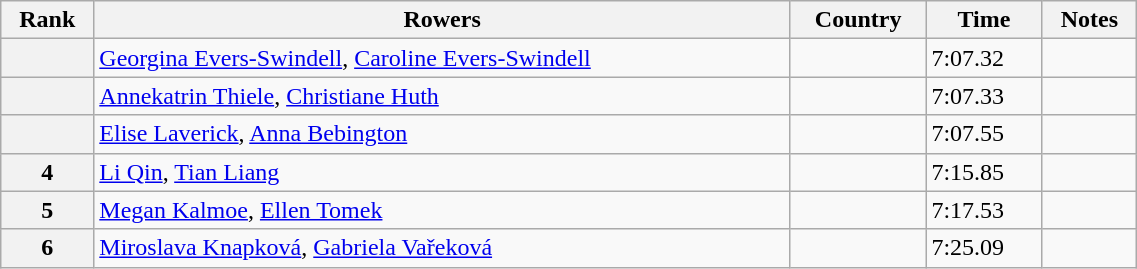<table class="wikitable sortable" width=60%>
<tr>
<th>Rank</th>
<th>Rowers</th>
<th>Country</th>
<th>Time</th>
<th>Notes</th>
</tr>
<tr>
<th></th>
<td><a href='#'>Georgina Evers-Swindell</a>, <a href='#'>Caroline Evers-Swindell</a></td>
<td></td>
<td>7:07.32</td>
<td></td>
</tr>
<tr>
<th></th>
<td><a href='#'>Annekatrin Thiele</a>, <a href='#'>Christiane Huth</a></td>
<td></td>
<td>7:07.33</td>
<td></td>
</tr>
<tr>
<th></th>
<td><a href='#'>Elise Laverick</a>, <a href='#'>Anna Bebington</a></td>
<td></td>
<td>7:07.55</td>
<td></td>
</tr>
<tr>
<th>4</th>
<td><a href='#'>Li Qin</a>, <a href='#'>Tian Liang</a></td>
<td></td>
<td>7:15.85</td>
<td></td>
</tr>
<tr>
<th>5</th>
<td><a href='#'>Megan Kalmoe</a>, <a href='#'>Ellen Tomek</a></td>
<td></td>
<td>7:17.53</td>
<td></td>
</tr>
<tr>
<th>6</th>
<td><a href='#'>Miroslava Knapková</a>, <a href='#'>Gabriela Vařeková</a></td>
<td></td>
<td>7:25.09</td>
<td></td>
</tr>
</table>
